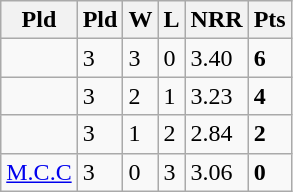<table class="wikitable">
<tr>
<th>Pld</th>
<th>Pld</th>
<th>W</th>
<th>L</th>
<th>NRR</th>
<th>Pts</th>
</tr>
<tr>
<td></td>
<td>3</td>
<td>3</td>
<td>0</td>
<td>3.40</td>
<td><strong>6</strong></td>
</tr>
<tr>
<td></td>
<td>3</td>
<td>2</td>
<td>1</td>
<td>3.23</td>
<td><strong>4</strong></td>
</tr>
<tr>
<td></td>
<td>3</td>
<td>1</td>
<td>2</td>
<td>2.84</td>
<td><strong>2</strong></td>
</tr>
<tr>
<td><a href='#'>M.C.C</a></td>
<td>3</td>
<td>0</td>
<td>3</td>
<td>3.06</td>
<td><strong>0</strong></td>
</tr>
</table>
